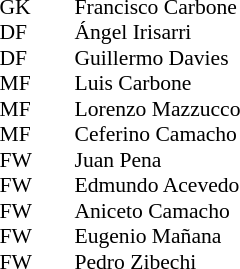<table cellspacing="0" cellpadding="0" style="font-size:90%; margin:0.2em auto;">
<tr>
<th width="25"></th>
<th width="25"></th>
</tr>
<tr>
<td>GK</td>
<td></td>
<td> Francisco Carbone</td>
</tr>
<tr>
<td>DF</td>
<td></td>
<td> Ángel Irisarri</td>
</tr>
<tr>
<td>DF</td>
<td></td>
<td> Guillermo Davies</td>
</tr>
<tr>
<td>MF</td>
<td></td>
<td> Luis Carbone</td>
</tr>
<tr>
<td>MF</td>
<td></td>
<td> Lorenzo Mazzucco</td>
</tr>
<tr>
<td>MF</td>
<td></td>
<td> Ceferino Camacho</td>
</tr>
<tr>
<td>FW</td>
<td></td>
<td> Juan Pena</td>
</tr>
<tr>
<td>FW</td>
<td></td>
<td> Edmundo Acevedo</td>
</tr>
<tr>
<td>FW</td>
<td></td>
<td> Aniceto Camacho</td>
</tr>
<tr>
<td>FW</td>
<td></td>
<td> Eugenio Mañana</td>
</tr>
<tr>
<td>FW</td>
<td></td>
<td> Pedro Zibechi</td>
</tr>
</table>
